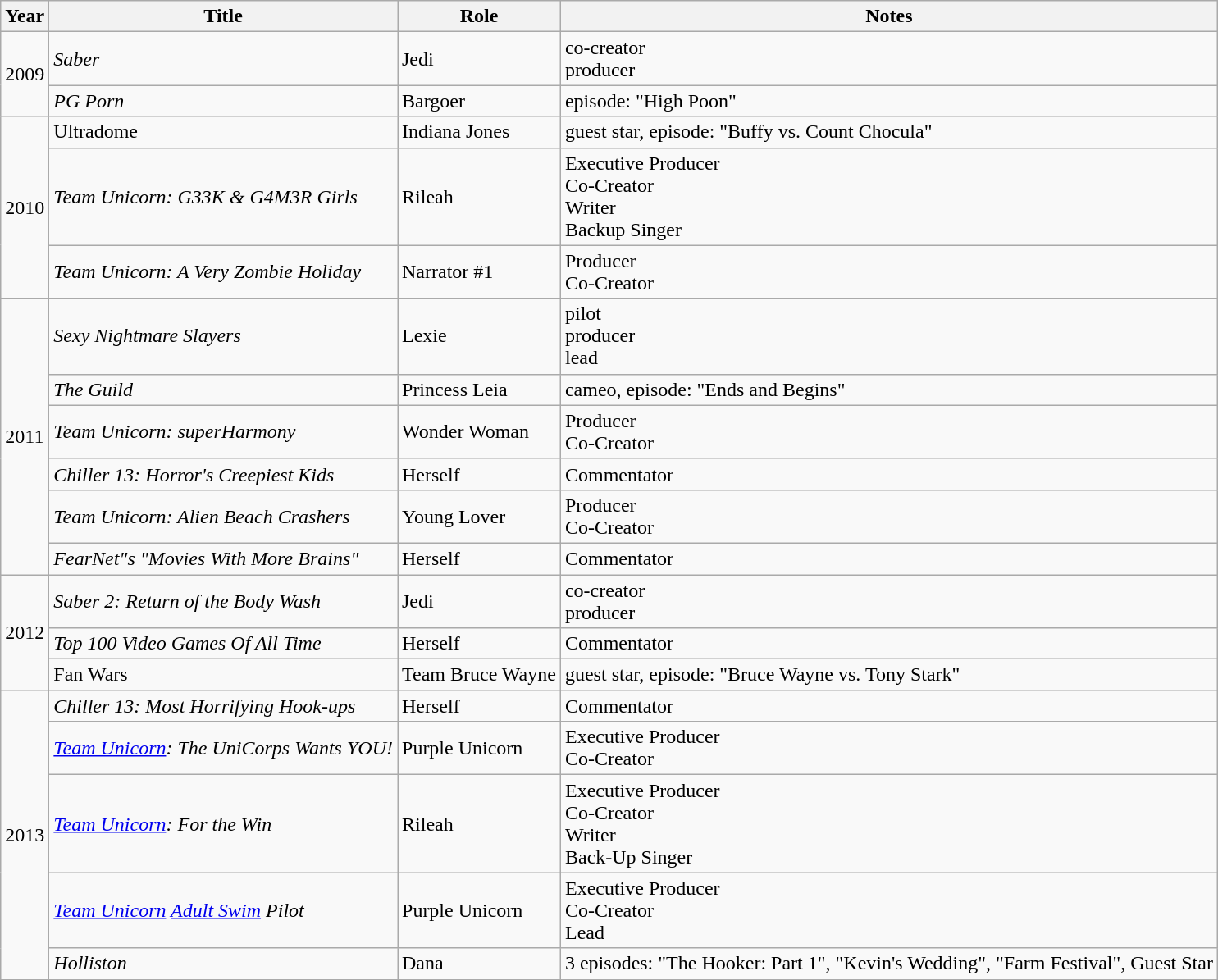<table class="wikitable">
<tr ">
<th>Year</th>
<th>Title</th>
<th>Role</th>
<th>Notes</th>
</tr>
<tr>
<td rowspan="2">2009</td>
<td><em>Saber</em> </td>
<td>Jedi</td>
<td>co-creator <br> producer</td>
</tr>
<tr>
<td><em>PG Porn</em></td>
<td>Bargoer</td>
<td>episode: "High Poon"</td>
</tr>
<tr>
<td rowspan="3">2010</td>
<td>Ultradome</td>
<td>Indiana Jones</td>
<td>guest star, episode: "Buffy vs. Count Chocula"</td>
</tr>
<tr>
<td><em>Team Unicorn: G33K & G4M3R Girls</em></td>
<td>Rileah</td>
<td>Executive Producer <br> Co-Creator <br> Writer <br> Backup Singer</td>
</tr>
<tr>
<td><em>Team Unicorn: A Very Zombie Holiday</em></td>
<td>Narrator #1</td>
<td>Producer <br> Co-Creator</td>
</tr>
<tr>
<td rowspan="6">2011</td>
<td><em>Sexy Nightmare Slayers</em></td>
<td>Lexie</td>
<td>pilot <br> producer <br> lead</td>
</tr>
<tr>
<td><em>The Guild</em></td>
<td>Princess Leia</td>
<td>cameo, episode: "Ends and Begins"</td>
</tr>
<tr>
<td><em>Team Unicorn: superHarmony</em></td>
<td>Wonder Woman</td>
<td>Producer <br> Co-Creator</td>
</tr>
<tr>
<td><em>Chiller 13: Horror's Creepiest Kids</em></td>
<td>Herself</td>
<td>Commentator</td>
</tr>
<tr>
<td><em>Team Unicorn: Alien Beach Crashers</em></td>
<td>Young Lover</td>
<td>Producer <br> Co-Creator</td>
</tr>
<tr>
<td><em>FearNet"s "Movies With More Brains"</em></td>
<td>Herself</td>
<td>Commentator</td>
</tr>
<tr>
<td rowspan="3">2012</td>
<td><em>Saber 2: Return of the Body Wash </em></td>
<td>Jedi</td>
<td>co-creator <br> producer</td>
</tr>
<tr>
<td><em>Top 100 Video Games Of All Time</em></td>
<td>Herself</td>
<td>Commentator</td>
</tr>
<tr>
<td>Fan Wars</td>
<td>Team Bruce Wayne</td>
<td>guest star, episode: "Bruce Wayne vs. Tony Stark"</td>
</tr>
<tr>
<td rowspan="5">2013</td>
<td><em>Chiller 13: Most Horrifying Hook-ups</em></td>
<td>Herself</td>
<td>Commentator</td>
</tr>
<tr>
<td><em><a href='#'>Team Unicorn</a>: The UniCorps Wants YOU!</em></td>
<td>Purple Unicorn</td>
<td>Executive Producer <br> Co-Creator</td>
</tr>
<tr>
<td><em><a href='#'>Team Unicorn</a>: For the Win</em></td>
<td>Rileah</td>
<td>Executive Producer <br> Co-Creator <br> Writer <br> Back-Up Singer</td>
</tr>
<tr>
<td><em><a href='#'>Team Unicorn</a> <a href='#'>Adult Swim</a> Pilot </em></td>
<td>Purple Unicorn</td>
<td>Executive Producer <br> Co-Creator <br> Lead</td>
</tr>
<tr>
<td><em>Holliston</em></td>
<td>Dana</td>
<td>3 episodes: "The Hooker: Part 1", "Kevin's Wedding", "Farm Festival", Guest Star</td>
</tr>
</table>
